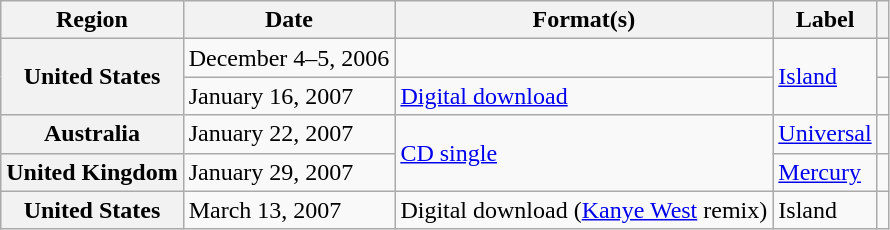<table class="wikitable plainrowheaders">
<tr>
<th scope="col">Region</th>
<th scope="col">Date</th>
<th scope="col">Format(s)</th>
<th scope="col">Label</th>
<th scope="col"></th>
</tr>
<tr>
<th scope="row" rowspan="2">United States</th>
<td>December 4–5, 2006</td>
<td></td>
<td rowspan="2"><a href='#'>Island</a></td>
<td></td>
</tr>
<tr>
<td>January 16, 2007</td>
<td><a href='#'>Digital download</a></td>
<td></td>
</tr>
<tr>
<th scope="row">Australia</th>
<td>January 22, 2007</td>
<td rowspan="2"><a href='#'>CD single</a></td>
<td><a href='#'>Universal</a></td>
<td></td>
</tr>
<tr>
<th scope="row">United Kingdom</th>
<td>January 29, 2007</td>
<td><a href='#'>Mercury</a></td>
<td></td>
</tr>
<tr>
<th scope="row">United States</th>
<td>March 13, 2007</td>
<td>Digital download (<a href='#'>Kanye West</a> remix)</td>
<td>Island</td>
<td></td>
</tr>
</table>
